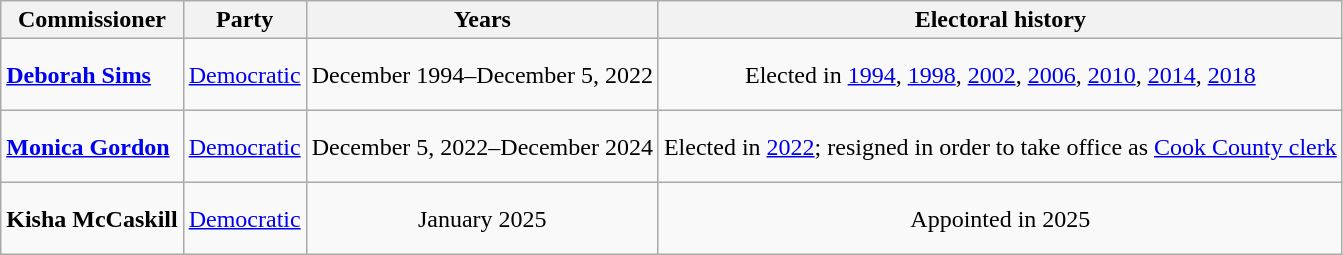<table class=wikitable style="text-align:center">
<tr>
<th>Commissioner</th>
<th>Party</th>
<th>Years</th>
<th>Electoral history</th>
</tr>
<tr style="height:3em">
<td align=left><strong><a href='#'>Deborah Sims</a></strong></td>
<td><a href='#'>Democratic</a></td>
<td nowrap>December 1994–December 5, 2022</td>
<td>Elected in <a href='#'>1994</a>, <a href='#'>1998</a>, <a href='#'>2002</a>, <a href='#'>2006</a>, <a href='#'>2010</a>, <a href='#'>2014</a>, <a href='#'>2018</a></td>
</tr>
<tr style="height:3em">
<td align=left><strong><a href='#'>Monica Gordon</a></strong></td>
<td><a href='#'>Democratic</a></td>
<td nowrap>December 5, 2022–December 2024</td>
<td>Elected in <a href='#'>2022</a>; resigned in order to take office as <a href='#'>Cook County clerk</a></td>
</tr>
<tr style="height:3em">
<td align=left><strong>Kisha McCaskill</strong></td>
<td><a href='#'>Democratic</a></td>
<td nowrap>January 2025</td>
<td>Appointed in 2025</td>
</tr>
</table>
